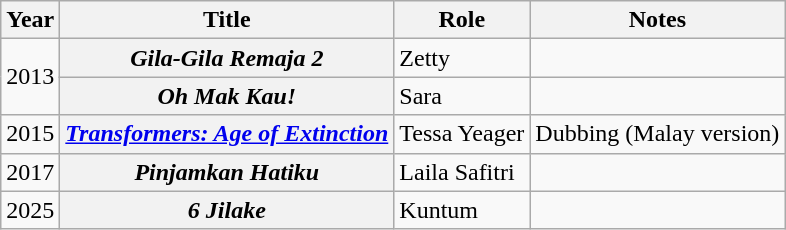<table class="wikitable">
<tr>
<th>Year</th>
<th>Title</th>
<th>Role</th>
<th>Notes</th>
</tr>
<tr>
<td rowspan="2" style="text-align:center;">2013</td>
<th><em>Gila-Gila Remaja 2</em></th>
<td>Zetty</td>
<td></td>
</tr>
<tr>
<th><em>Oh Mak Kau!</em></th>
<td>Sara</td>
<td></td>
</tr>
<tr>
<td style="text-align:center;">2015</td>
<th><em><a href='#'>Transformers: Age of Extinction</a></em></th>
<td>Tessa Yeager</td>
<td>Dubbing (Malay version)</td>
</tr>
<tr>
<td style="text-align:center;">2017</td>
<th><em>Pinjamkan Hatiku</em></th>
<td>Laila Safitri</td>
<td></td>
</tr>
<tr>
<td style="text-align:center;">2025</td>
<th><em>6 Jilake</em></th>
<td>Kuntum</td>
<td></td>
</tr>
</table>
